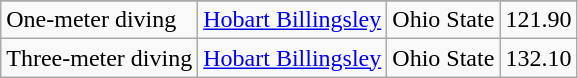<table class="wikitable sortable" style="text-align:left">
<tr>
</tr>
<tr>
<td>One-meter diving</td>
<td><a href='#'>Hobart Billingsley</a></td>
<td>Ohio State</td>
<td>121.90</td>
</tr>
<tr>
<td>Three-meter diving</td>
<td><a href='#'>Hobart Billingsley</a></td>
<td>Ohio State</td>
<td>132.10</td>
</tr>
</table>
